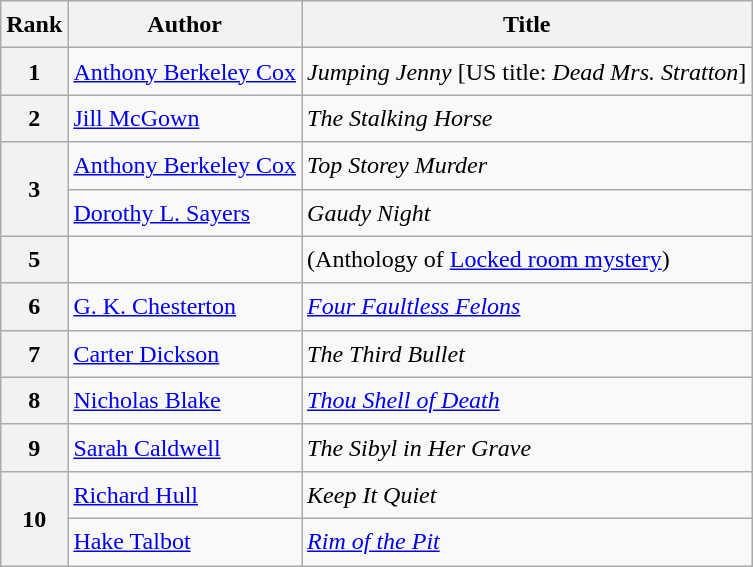<table class="wikitable sortable" style="font-size:1.00em; line-height:1.5em;">
<tr>
<th>Rank</th>
<th>Author</th>
<th>Title</th>
</tr>
<tr>
<th>1</th>
<td><a href='#'>Anthony Berkeley Cox</a></td>
<td><em>Jumping Jenny</em> [US title: <em>Dead Mrs. Stratton</em>]</td>
</tr>
<tr>
<th>2</th>
<td><a href='#'>Jill McGown</a></td>
<td><em>The Stalking Horse</em></td>
</tr>
<tr>
<th rowspan=2>3</th>
<td><a href='#'>Anthony Berkeley Cox</a></td>
<td><em>Top Storey Murder</em></td>
</tr>
<tr>
<td><a href='#'>Dorothy L. Sayers</a></td>
<td><em>Gaudy Night</em></td>
</tr>
<tr>
<th>5</th>
<td></td>
<td>(Anthology of <a href='#'>Locked room mystery</a>)</td>
</tr>
<tr>
<th>6</th>
<td><a href='#'>G. K. Chesterton</a></td>
<td><em><a href='#'>Four Faultless Felons</a></em></td>
</tr>
<tr>
<th>7</th>
<td><a href='#'>Carter Dickson</a></td>
<td><em>The Third Bullet</em></td>
</tr>
<tr>
<th>8</th>
<td><a href='#'>Nicholas Blake</a></td>
<td><em><a href='#'>Thou Shell of Death</a></em></td>
</tr>
<tr>
<th>9</th>
<td><a href='#'>Sarah Caldwell</a></td>
<td><em>The Sibyl in Her Grave</em></td>
</tr>
<tr>
<th rowspan=2>10</th>
<td><a href='#'>Richard Hull</a></td>
<td><em>Keep It Quiet</em></td>
</tr>
<tr>
<td><a href='#'>Hake Talbot</a></td>
<td><em><a href='#'>Rim of the Pit</a></em></td>
</tr>
</table>
